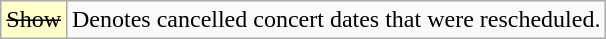<table class="wikitable">
<tr>
<td style="background:#FFFFCC;"><s>Show</s></td>
<td>Denotes cancelled concert dates that were rescheduled.</td>
</tr>
</table>
